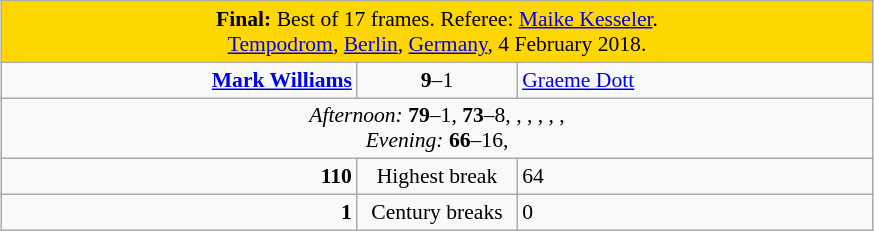<table class="wikitable" style="font-size: 90%; margin: 1em auto 1em auto;">
<tr>
<td colspan = "3" align="center" bgcolor="#ffd700"><strong>Final:</strong> Best of 17 frames. Referee: <a href='#'>Maike Kesseler</a>.<br><a href='#'>Tempodrom</a>, <a href='#'>Berlin</a>, <a href='#'>Germany</a>, 4 February 2018.</td>
</tr>
<tr>
<td width="230" align="right"><strong><a href='#'>Mark Williams</a></strong><br></td>
<td width="100" align="center"><strong>9</strong>–1</td>
<td width="230"><a href='#'>Graeme Dott</a><br></td>
</tr>
<tr>
<td colspan="3" align="center" style="font-size: 100%"><em>Afternoon:</em> <strong>79</strong>–1, <strong>73</strong>–8, , , , , ,  <br><em>Evening:</em> <strong>66</strong>–16, </td>
</tr>
<tr>
<td align="right"><strong>110</strong></td>
<td align="center">Highest break</td>
<td>64</td>
</tr>
<tr>
<td align="right"><strong>1</strong></td>
<td align="center">Century breaks</td>
<td>0</td>
</tr>
</table>
